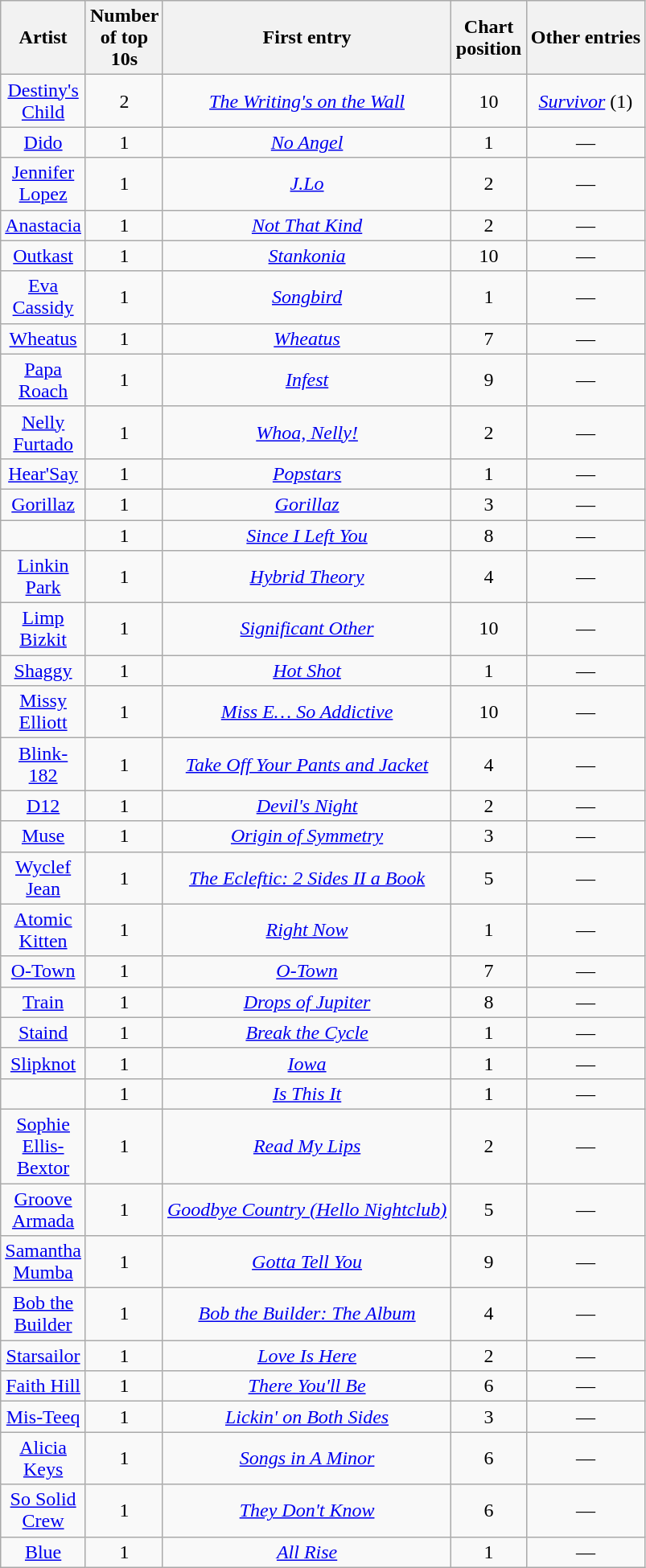<table class="wikitable sortable mw-collapsible mw-collapsed" style="text-align: center;">
<tr>
<th scope="col" style="width:55px;">Artist</th>
<th scope="col" style="width:55px;" data-sort-type="number">Number of top 10s</th>
<th scope="col" style="text-align:center;">First entry</th>
<th scope="col" style="width:55px;" data-sort-type="number">Chart position</th>
<th scope="col" style="text-align:center;">Other entries</th>
</tr>
<tr>
<td><a href='#'>Destiny's Child</a></td>
<td>2</td>
<td><em><a href='#'>The Writing's on the Wall</a></em></td>
<td>10</td>
<td><em><a href='#'>Survivor</a></em> (1)</td>
</tr>
<tr>
<td><a href='#'>Dido</a></td>
<td>1</td>
<td><em><a href='#'>No Angel</a></em></td>
<td>1</td>
<td>—</td>
</tr>
<tr>
<td><a href='#'>Jennifer Lopez</a></td>
<td>1</td>
<td><em><a href='#'>J.Lo</a></em></td>
<td>2</td>
<td>—</td>
</tr>
<tr>
<td><a href='#'>Anastacia</a></td>
<td>1</td>
<td><em><a href='#'>Not That Kind</a></em></td>
<td>2</td>
<td>—</td>
</tr>
<tr>
<td><a href='#'>Outkast</a></td>
<td>1</td>
<td><em><a href='#'>Stankonia</a></em></td>
<td>10</td>
<td>—</td>
</tr>
<tr>
<td><a href='#'>Eva Cassidy</a></td>
<td>1</td>
<td><em><a href='#'>Songbird</a></em></td>
<td>1</td>
<td>—</td>
</tr>
<tr>
<td><a href='#'>Wheatus</a></td>
<td>1</td>
<td><em><a href='#'>Wheatus</a></em></td>
<td>7</td>
<td>—</td>
</tr>
<tr>
<td><a href='#'>Papa Roach</a></td>
<td>1</td>
<td><em><a href='#'>Infest</a></em></td>
<td>9</td>
<td>—</td>
</tr>
<tr>
<td><a href='#'>Nelly Furtado</a></td>
<td>1</td>
<td><em><a href='#'>Whoa, Nelly!</a></em></td>
<td>2</td>
<td>—</td>
</tr>
<tr>
<td><a href='#'>Hear'Say</a></td>
<td>1</td>
<td><em><a href='#'>Popstars</a></em></td>
<td>1</td>
<td>—</td>
</tr>
<tr>
<td><a href='#'>Gorillaz</a></td>
<td>1</td>
<td><em><a href='#'>Gorillaz</a></em></td>
<td>3</td>
<td>—</td>
</tr>
<tr>
<td></td>
<td>1</td>
<td><em><a href='#'>Since I Left You</a></em></td>
<td>8</td>
<td>—</td>
</tr>
<tr>
<td><a href='#'>Linkin Park</a></td>
<td>1</td>
<td><em><a href='#'>Hybrid Theory</a></em></td>
<td>4</td>
<td>—</td>
</tr>
<tr>
<td><a href='#'>Limp Bizkit</a></td>
<td>1</td>
<td><em><a href='#'>Significant Other</a></em></td>
<td>10</td>
<td>—</td>
</tr>
<tr>
<td><a href='#'>Shaggy</a></td>
<td>1</td>
<td><em><a href='#'>Hot Shot</a></em></td>
<td>1</td>
<td>—</td>
</tr>
<tr>
<td><a href='#'>Missy Elliott</a></td>
<td>1</td>
<td><em><a href='#'>Miss E… So Addictive</a></em></td>
<td>10</td>
<td>—</td>
</tr>
<tr>
<td><a href='#'>Blink-182</a></td>
<td>1</td>
<td><em><a href='#'>Take Off Your Pants and Jacket</a></em></td>
<td>4</td>
<td>—</td>
</tr>
<tr>
<td><a href='#'>D12</a></td>
<td>1</td>
<td><em><a href='#'>Devil's Night</a></em></td>
<td>2</td>
<td>—</td>
</tr>
<tr>
<td><a href='#'>Muse</a></td>
<td>1</td>
<td><em><a href='#'>Origin of Symmetry</a></em></td>
<td>3</td>
<td>—</td>
</tr>
<tr>
<td><a href='#'>Wyclef Jean</a></td>
<td>1</td>
<td><em><a href='#'>The Ecleftic: 2 Sides II a Book</a></em></td>
<td>5</td>
<td>—</td>
</tr>
<tr>
<td><a href='#'>Atomic Kitten</a></td>
<td>1</td>
<td><em><a href='#'>Right Now</a></em></td>
<td>1</td>
<td>—</td>
</tr>
<tr>
<td><a href='#'>O-Town</a></td>
<td>1</td>
<td><em><a href='#'>O-Town</a></em></td>
<td>7</td>
<td>—</td>
</tr>
<tr>
<td><a href='#'>Train</a></td>
<td>1</td>
<td><em><a href='#'>Drops of Jupiter</a></em></td>
<td>8</td>
<td>—</td>
</tr>
<tr>
<td><a href='#'>Staind</a></td>
<td>1</td>
<td><em><a href='#'>Break the Cycle</a></em></td>
<td>1</td>
<td>—</td>
</tr>
<tr>
<td><a href='#'>Slipknot</a></td>
<td>1</td>
<td><em><a href='#'>Iowa</a></em></td>
<td>1</td>
<td>—</td>
</tr>
<tr>
<td></td>
<td>1</td>
<td><em><a href='#'>Is This It</a></em></td>
<td>1</td>
<td>—</td>
</tr>
<tr>
<td><a href='#'>Sophie Ellis-Bextor</a></td>
<td>1</td>
<td><em><a href='#'>Read My Lips</a></em></td>
<td>2</td>
<td>—</td>
</tr>
<tr>
<td><a href='#'>Groove Armada</a></td>
<td>1</td>
<td><em><a href='#'>Goodbye Country (Hello Nightclub)</a></em></td>
<td>5</td>
<td>—</td>
</tr>
<tr>
<td><a href='#'>Samantha Mumba</a></td>
<td>1</td>
<td><em><a href='#'>Gotta Tell You</a></em></td>
<td>9</td>
<td>—</td>
</tr>
<tr>
<td><a href='#'>Bob the Builder</a></td>
<td>1</td>
<td><em><a href='#'>Bob the Builder: The Album</a></em></td>
<td>4</td>
<td>—</td>
</tr>
<tr>
<td><a href='#'>Starsailor</a></td>
<td>1</td>
<td><em><a href='#'>Love Is Here</a></em></td>
<td>2</td>
<td>—</td>
</tr>
<tr>
<td><a href='#'>Faith Hill</a></td>
<td>1</td>
<td><em><a href='#'>There You'll Be</a></em></td>
<td>6</td>
<td>—</td>
</tr>
<tr>
<td><a href='#'>Mis-Teeq</a></td>
<td>1</td>
<td><em><a href='#'>Lickin' on Both Sides</a></em></td>
<td>3</td>
<td>—</td>
</tr>
<tr>
<td><a href='#'>Alicia Keys</a></td>
<td>1</td>
<td><em><a href='#'>Songs in A Minor</a></em></td>
<td>6</td>
<td>—</td>
</tr>
<tr>
<td><a href='#'>So Solid Crew</a></td>
<td>1</td>
<td><em><a href='#'>They Don't Know</a></em></td>
<td>6</td>
<td>—</td>
</tr>
<tr>
<td><a href='#'>Blue</a></td>
<td>1</td>
<td><em><a href='#'>All Rise</a></em></td>
<td>1</td>
<td>—</td>
</tr>
</table>
